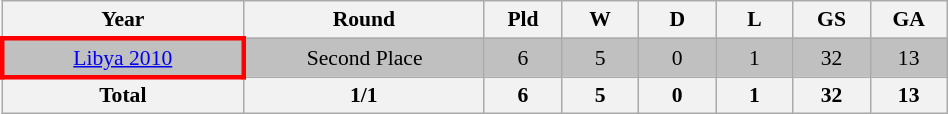<table class="wikitable" width=50% style="text-align: center;font-size:90%;">
<tr>
<th width=25%>Year</th>
<th width=25%>Round</th>
<th width=8%>Pld</th>
<th width=8%>W</th>
<th width=8%>D</th>
<th width=8%>L</th>
<th width=8%>GS</th>
<th width=8%>GA</th>
</tr>
<tr bgcolor=silver>
<td style="border: 3px solid red"><a href='#'>Libya 2010</a></td>
<td>Second Place</td>
<td>6</td>
<td>5</td>
<td>0</td>
<td>1</td>
<td>32</td>
<td>13</td>
</tr>
<tr>
<th><strong>Total</strong></th>
<th>1/1</th>
<th>6</th>
<th>5</th>
<th>0</th>
<th>1</th>
<th>32</th>
<th>13</th>
</tr>
</table>
